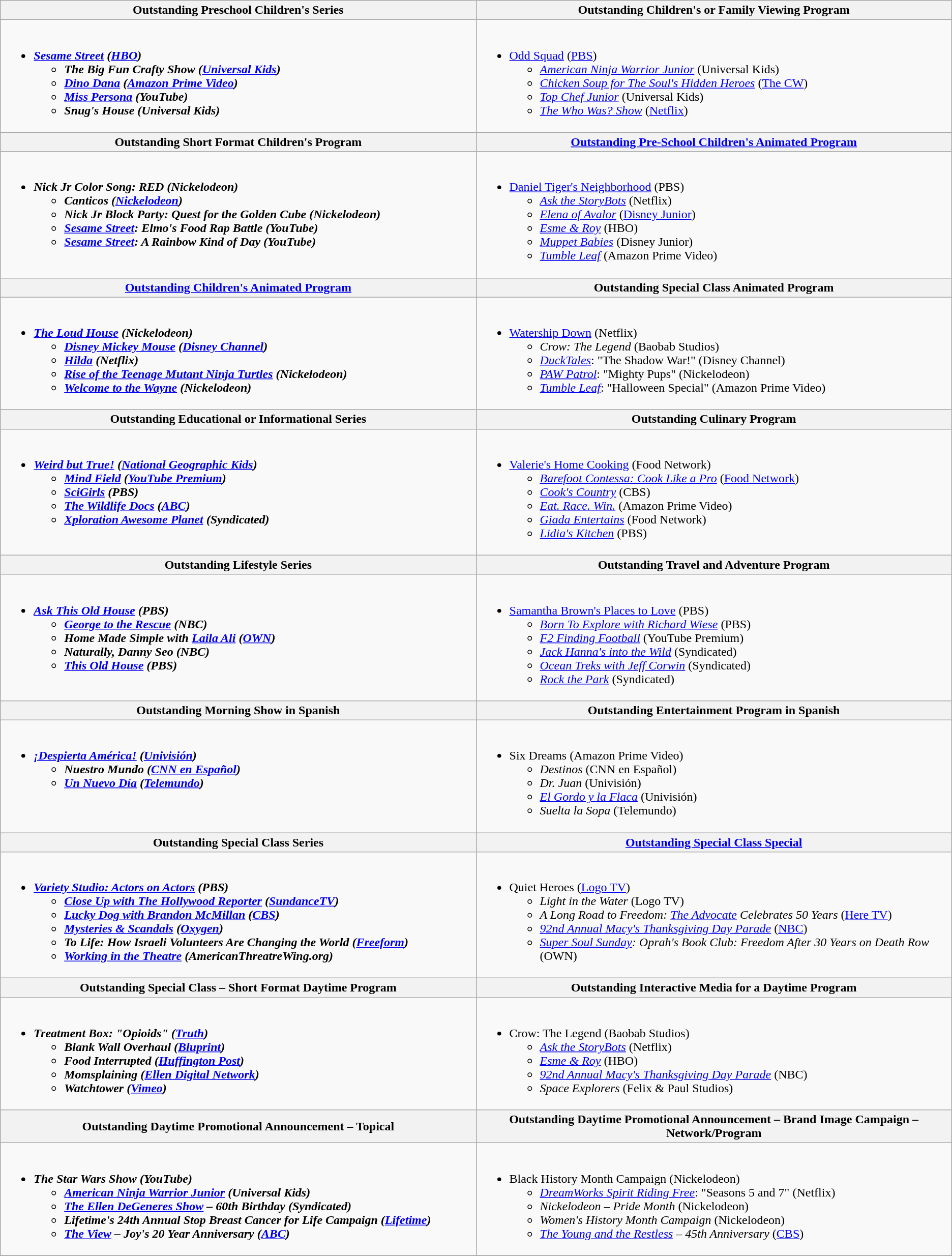<table class=wikitable>
<tr>
<th style="width:50%">Outstanding Preschool Children's Series</th>
<th style="width:50%">Outstanding Children's or Family Viewing Program</th>
</tr>
<tr>
<td valign="top"><br><ul><li><strong><em><a href='#'>Sesame Street</a><em> (<a href='#'>HBO</a>)<strong><ul><li></em>The Big Fun Crafty Show<em> (<a href='#'>Universal Kids</a>)</li><li></em><a href='#'>Dino Dana</a><em> (<a href='#'>Amazon Prime Video</a>)</li><li></em><a href='#'>Miss Persona</a><em> (YouTube)</li><li></em>Snug's House<em> (Universal Kids)</li></ul></li></ul></td>
<td valign="top"><br><ul><li></em></strong><a href='#'>Odd Squad</a></em> (<a href='#'>PBS</a>)</strong><ul><li><em><a href='#'>American Ninja Warrior Junior</a></em> (Universal Kids)</li><li><em><a href='#'>Chicken Soup for The Soul's Hidden Heroes</a></em> (<a href='#'>The CW</a>)</li><li><em><a href='#'>Top Chef Junior</a></em> (Universal Kids)</li><li><em><a href='#'>The Who Was? Show</a></em> (<a href='#'>Netflix</a>)</li></ul></li></ul></td>
</tr>
<tr>
<th style="width:50%">Outstanding Short Format Children's Program</th>
<th style="width:50%"><a href='#'>Outstanding Pre-School Children's Animated Program</a></th>
</tr>
<tr>
<td valign="top"><br><ul><li><strong><em>Nick Jr Color Song: RED<em> (Nickelodeon)<strong><ul><li></em>Canticos<em> (<a href='#'>Nickelodeon</a>)</li><li></em>Nick Jr Block Party: Quest for the Golden Cube<em> (Nickelodeon)</li><li></em><a href='#'>Sesame Street</a>: Elmo's Food Rap Battle<em> (YouTube)</li><li></em><a href='#'>Sesame Street</a>: A Rainbow Kind of Day<em> (YouTube)</li></ul></li></ul></td>
<td valign="top"><br><ul><li></em></strong><a href='#'>Daniel Tiger's Neighborhood</a></em> (PBS)</strong><ul><li><em><a href='#'>Ask the StoryBots</a></em> (Netflix)</li><li><em><a href='#'>Elena of Avalor</a></em> (<a href='#'>Disney Junior</a>)</li><li><em><a href='#'>Esme & Roy</a></em> (HBO)</li><li><em><a href='#'>Muppet Babies</a></em> (Disney Junior)</li><li><em><a href='#'>Tumble Leaf</a></em> (Amazon Prime Video)</li></ul></li></ul></td>
</tr>
<tr>
<th style="width:50%"><a href='#'>Outstanding Children's Animated Program</a></th>
<th style="width:50%">Outstanding Special Class Animated Program</th>
</tr>
<tr>
<td valign="top"><br><ul><li><strong><em><a href='#'>The Loud House</a><em> (Nickelodeon)<strong><ul><li></em><a href='#'>Disney Mickey Mouse</a><em> (<a href='#'>Disney Channel</a>)</li><li></em><a href='#'>Hilda</a><em> (Netflix)</li><li></em><a href='#'>Rise of the Teenage Mutant Ninja Turtles</a><em> (Nickelodeon)</li><li></em><a href='#'>Welcome to the Wayne</a><em> (Nickelodeon)</li></ul></li></ul></td>
<td valign="top"><br><ul><li></em></strong><a href='#'>Watership Down</a></em> (Netflix)</strong><ul><li><em>Crow: The Legend</em> (Baobab Studios)</li><li><em><a href='#'>DuckTales</a></em>: "The Shadow War!" (Disney Channel)</li><li><em><a href='#'>PAW Patrol</a></em>: "Mighty Pups" (Nickelodeon)</li><li><em><a href='#'>Tumble Leaf</a></em>: "Halloween Special" (Amazon Prime Video)</li></ul></li></ul></td>
</tr>
<tr>
<th style="width:50%">Outstanding Educational or Informational Series</th>
<th style="width:50%">Outstanding Culinary Program</th>
</tr>
<tr>
<td valign="top"><br><ul><li><strong><em><a href='#'>Weird but True!</a><em> (<a href='#'>National Geographic Kids</a>)<strong><ul><li></em><a href='#'>Mind Field</a><em> (<a href='#'>YouTube Premium</a>)</li><li></em><a href='#'>SciGirls</a><em> (PBS)</li><li></em><a href='#'>The Wildlife Docs</a><em> (<a href='#'>ABC</a>)</li><li></em><a href='#'>Xploration Awesome Planet</a><em> (Syndicated)</li></ul></li></ul></td>
<td valign="top"><br><ul><li></em></strong><a href='#'>Valerie's Home Cooking</a></em> (Food Network)</strong><ul><li><em><a href='#'>Barefoot Contessa: Cook Like a Pro</a></em> (<a href='#'>Food Network</a>)</li><li><em><a href='#'>Cook's Country</a></em> (CBS)</li><li><em><a href='#'>Eat. Race. Win.</a></em> (Amazon Prime Video)</li><li><em><a href='#'>Giada Entertains</a></em> (Food Network)</li><li><em><a href='#'>Lidia's Kitchen</a></em> (PBS)</li></ul></li></ul></td>
</tr>
<tr>
<th style="width:50%">Outstanding Lifestyle Series</th>
<th style="width:50%">Outstanding Travel and Adventure Program</th>
</tr>
<tr>
<td valign="top"><br><ul><li><strong><em><a href='#'>Ask This Old House</a><em> (PBS)<strong><ul><li></em><a href='#'>George to the Rescue</a><em> (NBC)</li><li></em>Home Made Simple with <a href='#'>Laila Ali</a><em> (<a href='#'>OWN</a>)</li><li></em>Naturally, Danny Seo<em> (NBC)</li><li></em><a href='#'>This Old House</a><em> (PBS)</li></ul></li></ul></td>
<td valign="top"><br><ul><li></em></strong><a href='#'>Samantha Brown's Places to Love</a></em> (PBS)</strong><ul><li><em><a href='#'>Born To Explore with Richard Wiese</a></em> (PBS)</li><li><em><a href='#'>F2 Finding Football</a></em> (YouTube Premium)</li><li><em><a href='#'>Jack Hanna's into the Wild</a></em> (Syndicated)</li><li><em><a href='#'>Ocean Treks with Jeff Corwin</a></em> (Syndicated)</li><li><em><a href='#'>Rock the Park</a></em> (Syndicated)</li></ul></li></ul></td>
</tr>
<tr>
<th style="width:50%">Outstanding Morning Show in Spanish</th>
<th style="width:50%">Outstanding Entertainment Program in Spanish</th>
</tr>
<tr>
<td valign="top"><br><ul><li><strong><em><a href='#'>¡Despierta América!</a><em> (<a href='#'>Univisión</a>)<strong><ul><li></em>Nuestro Mundo<em> (<a href='#'>CNN en Español</a>)</li><li></em><a href='#'>Un Nuevo Día</a><em> (<a href='#'>Telemundo</a>)</li></ul></li></ul></td>
<td valign="top"><br><ul><li></em></strong>Six Dreams</em> (Amazon Prime Video)</strong><ul><li><em>Destinos</em> (CNN en Español)</li><li><em>Dr. Juan</em> (Univisión)</li><li><em><a href='#'>El Gordo y la Flaca</a></em> (Univisión)</li><li><em>Suelta la Sopa</em> (Telemundo)</li></ul></li></ul></td>
</tr>
<tr>
<th style="width:50%">Outstanding Special Class Series</th>
<th style="width:50%"><a href='#'>Outstanding Special Class Special</a></th>
</tr>
<tr>
<td valign="top"><br><ul><li><strong><em><a href='#'>Variety Studio: Actors on Actors</a><em> (PBS)<strong><ul><li></em><a href='#'>Close Up with The Hollywood Reporter</a><em> (<a href='#'>SundanceTV</a>)</li><li></em><a href='#'>Lucky Dog with Brandon McMillan</a><em> (<a href='#'>CBS</a>)</li><li></em><a href='#'>Mysteries & Scandals</a><em> (<a href='#'>Oxygen</a>)</li><li></em>To Life: How Israeli Volunteers Are Changing the World<em> (<a href='#'>Freeform</a>)</li><li></em><a href='#'>Working in the Theatre</a><em> (AmericanThreatreWing.org)</li></ul></li></ul></td>
<td valign="top"><br><ul><li></em></strong>Quiet Heroes</em> (<a href='#'>Logo TV</a>)</strong><ul><li><em>Light in the Water</em> (Logo TV)</li><li><em>A Long Road to Freedom: <a href='#'>The Advocate</a> Celebrates 50 Years</em> (<a href='#'>Here TV</a>)</li><li><em><a href='#'>92nd Annual Macy's Thanksgiving Day Parade</a></em> (<a href='#'>NBC</a>)</li><li><em><a href='#'>Super Soul Sunday</a>: Oprah's Book Club: Freedom After 30 Years on Death Row</em> (OWN)</li></ul></li></ul></td>
</tr>
<tr>
<th style="width:50%">Outstanding Special Class – Short Format Daytime Program</th>
<th style="width:50%">Outstanding Interactive Media for a Daytime Program</th>
</tr>
<tr>
<td valign="top"><br><ul><li><strong><em>Treatment Box<em>: "Opioids" (<a href='#'>Truth</a>)<strong><ul><li></em>Blank Wall Overhaul<em> (<a href='#'>Bluprint</a>)</li><li></em>Food Interrupted<em> (<a href='#'>Huffington Post</a>)</li><li></em>Momsplaining<em> (<a href='#'>Ellen Digital Network</a>)</li><li></em>Watchtower<em> (<a href='#'>Vimeo</a>)</li></ul></li></ul></td>
<td valign="top"><br><ul><li></em></strong>Crow: The Legend</em> (Baobab Studios)</strong><ul><li><em><a href='#'>Ask the StoryBots</a></em> (Netflix)</li><li><em><a href='#'>Esme & Roy</a></em> (HBO)</li><li><em><a href='#'>92nd Annual Macy's Thanksgiving Day Parade</a></em> (NBC)</li><li><em>Space Explorers</em> (Felix & Paul Studios)</li></ul></li></ul></td>
</tr>
<tr>
<th style="width:50%">Outstanding Daytime Promotional Announcement – Topical</th>
<th style="width:50%">Outstanding Daytime Promotional Announcement – Brand Image Campaign – Network/Program</th>
</tr>
<tr>
<td valign="top"><br><ul><li><strong><em>The Star Wars Show<em> (YouTube)<strong><ul><li></em><a href='#'>American Ninja Warrior Junior</a><em> (Universal Kids)</li><li></em><a href='#'>The Ellen DeGeneres Show</a> – 60th Birthday<em> (Syndicated)</li><li></em>Lifetime's 24th Annual Stop Breast Cancer for Life Campaign<em> (<a href='#'>Lifetime</a>)</li><li></em><a href='#'>The View</a> – Joy's 20 Year Anniversary<em> (<a href='#'>ABC</a>)</li></ul></li></ul></td>
<td valign="top"><br><ul><li></em></strong>Black History Month Campaign</em> (Nickelodeon)</strong><ul><li><em><a href='#'>DreamWorks Spirit Riding Free</a></em>: "Seasons 5 and 7" (Netflix)</li><li><em>Nickelodeon – Pride Month</em> (Nickelodeon)</li><li><em>Women's History Month Campaign</em> (Nickelodeon)</li><li><em><a href='#'>The Young and the Restless</a> – 45th Anniversary</em> (<a href='#'>CBS</a>)</li></ul></li></ul></td>
</tr>
<tr>
</tr>
</table>
